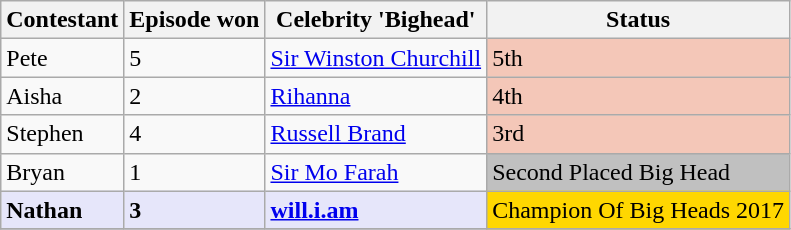<table class="wikitable">
<tr>
<th>Contestant</th>
<th>Episode won</th>
<th>Celebrity 'Bighead'</th>
<th>Status</th>
</tr>
<tr>
<td>Pete</td>
<td>5</td>
<td><a href='#'>Sir Winston Churchill</a></td>
<td style="background:#f4c7b8;">5th</td>
</tr>
<tr>
<td>Aisha</td>
<td>2</td>
<td><a href='#'>Rihanna</a></td>
<td style="background:#f4c7b8;">4th <br></td>
</tr>
<tr>
<td>Stephen</td>
<td>4</td>
<td><a href='#'>Russell Brand</a></td>
<td style="background:#f4c7b8;">3rd<br></td>
</tr>
<tr>
<td>Bryan</td>
<td>1</td>
<td><a href='#'>Sir Mo Farah</a></td>
<td style="background:silver;">Second Placed Big Head</td>
</tr>
<tr>
<td style="background:lavender;"><strong>Nathan</strong></td>
<td style="background:lavender;"><strong>3</strong></td>
<td style="background:lavender;"><strong><a href='#'>will.i.am</a></strong></td>
<td style="background:gold;">Champion Of Big Heads 2017</td>
</tr>
<tr>
</tr>
</table>
